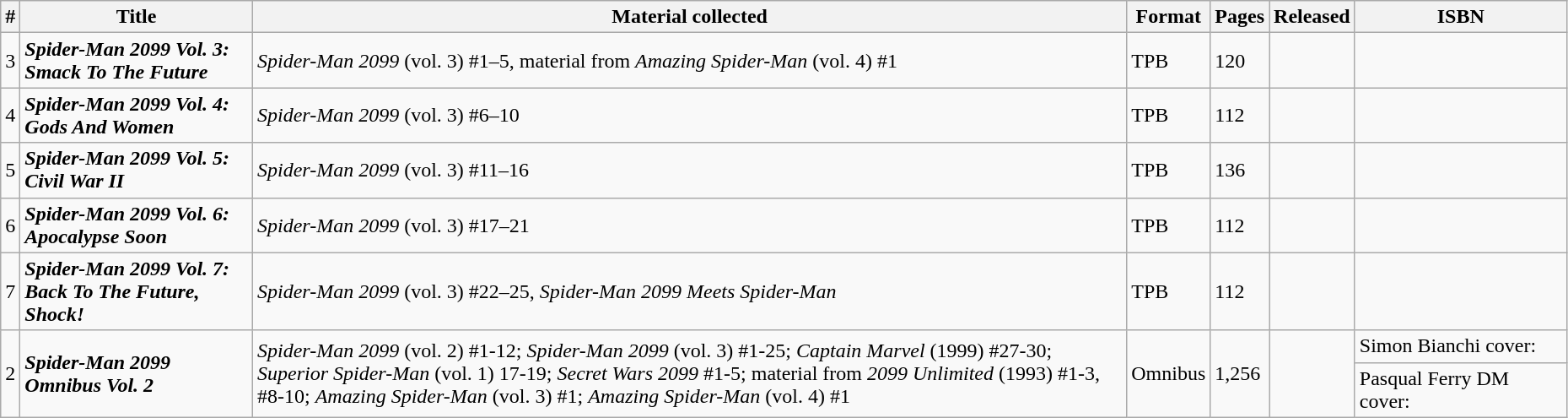<table class="wikitable sortable" width=98%>
<tr>
<th>#</th>
<th>Title</th>
<th>Material collected</th>
<th class="unsortable">Format</th>
<th>Pages</th>
<th>Released</th>
<th class="unsortable" style="width: 10em;">ISBN</th>
</tr>
<tr>
<td>3</td>
<td><strong><em>Spider-Man 2099 Vol. 3: Smack To The Future</em></strong></td>
<td><em>Spider-Man 2099</em> (vol. 3) #1–5, material from <em>Amazing Spider-Man</em> (vol. 4) #1</td>
<td>TPB</td>
<td>120</td>
<td></td>
<td></td>
</tr>
<tr>
<td>4</td>
<td><strong><em>Spider-Man 2099 Vol. 4: Gods And Women</em></strong></td>
<td><em>Spider-Man 2099</em> (vol. 3) #6–10</td>
<td>TPB</td>
<td>112</td>
<td></td>
<td></td>
</tr>
<tr>
<td>5</td>
<td><strong><em>Spider-Man 2099 Vol. 5: Civil War II</em></strong></td>
<td><em>Spider-Man 2099</em> (vol. 3) #11–16</td>
<td>TPB</td>
<td>136</td>
<td></td>
<td></td>
</tr>
<tr>
<td>6</td>
<td><strong><em>Spider-Man 2099 Vol. 6: Apocalypse Soon</em></strong></td>
<td><em>Spider-Man 2099</em> (vol. 3) #17–21</td>
<td>TPB</td>
<td>112</td>
<td></td>
<td></td>
</tr>
<tr>
<td>7</td>
<td><strong><em>Spider-Man 2099 Vol. 7: Back To The Future, Shock!</em></strong></td>
<td><em>Spider-Man 2099</em> (vol. 3) #22–25, <em>Spider-Man 2099 Meets Spider-Man</em></td>
<td>TPB</td>
<td>112</td>
<td></td>
<td></td>
</tr>
<tr>
<td rowspan=2>2</td>
<td rowspan=2><strong><em>Spider-Man 2099 Omnibus Vol. 2</em></strong></td>
<td rowspan=2><em>Spider-Man 2099</em> (vol. 2) #1-12; <em>Spider-Man 2099</em> (vol. 3) #1-25; <em>Captain Marvel</em> (1999) #27-30; <em>Superior Spider-Man</em> (vol. 1) 17-19; <em>Secret Wars 2099</em> #1-5; material from <em>2099 Unlimited</em> (1993) #1-3, #8-10; <em>Amazing Spider-Man</em> (vol. 3) #1; <em>Amazing Spider-Man</em> (vol. 4) #1</td>
<td rowspan=2>Omnibus</td>
<td rowspan=2>1,256</td>
<td rowspan=2></td>
<td>Simon Bianchi cover: </td>
</tr>
<tr>
<td>Pasqual Ferry DM cover: </td>
</tr>
</table>
